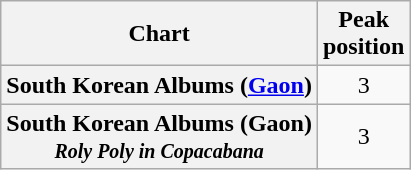<table class="wikitable sortable plainrowheaders">
<tr>
<th>Chart</th>
<th>Peak<br>position</th>
</tr>
<tr>
<th scope="row">South Korean Albums (<a href='#'>Gaon</a>)</th>
<td style="text-align:center;">3</td>
</tr>
<tr>
<th scope="row">South Korean Albums (Gaon)<br><small><em>Roly Poly in Copacabana</em></small></th>
<td align="center">3</td>
</tr>
</table>
